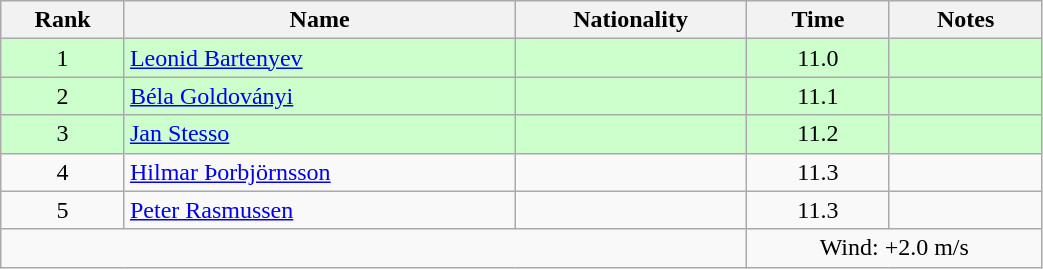<table class="wikitable sortable" style="text-align:center;width: 55%">
<tr>
<th>Rank</th>
<th>Name</th>
<th>Nationality</th>
<th>Time</th>
<th>Notes</th>
</tr>
<tr bgcolor=ccffcc>
<td>1</td>
<td align=left><a href='#'>Leonid Bartenyev</a></td>
<td align=left></td>
<td>11.0</td>
<td></td>
</tr>
<tr bgcolor=ccffcc>
<td>2</td>
<td align=left><a href='#'>Béla Goldoványi</a></td>
<td align=left></td>
<td>11.1</td>
<td></td>
</tr>
<tr bgcolor=ccffcc>
<td>3</td>
<td align=left><a href='#'>Jan Stesso</a></td>
<td align=left></td>
<td>11.2</td>
<td></td>
</tr>
<tr>
<td>4</td>
<td align=left><a href='#'>Hilmar Þorbjörnsson</a></td>
<td align=left></td>
<td>11.3</td>
<td></td>
</tr>
<tr>
<td>5</td>
<td align=left><a href='#'>Peter Rasmussen</a></td>
<td align=left></td>
<td>11.3</td>
<td></td>
</tr>
<tr>
<td colspan="3"></td>
<td colspan="2">Wind: +2.0 m/s</td>
</tr>
</table>
